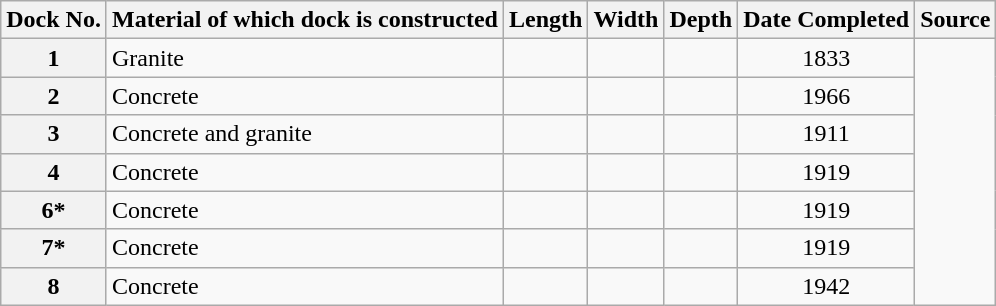<table class="wikitable">
<tr>
<th style="text-align: left;">Dock No.</th>
<th>Material of which dock is constructed</th>
<th>Length</th>
<th>Width</th>
<th>Depth</th>
<th>Date Completed</th>
<th>Source</th>
</tr>
<tr>
<th style="text-align: center;">1</th>
<td>Granite</td>
<td></td>
<td></td>
<td></td>
<td style="text-align: center;">1833</td>
<td rowspan=7></td>
</tr>
<tr>
<th style="text-align: center;">2</th>
<td>Concrete</td>
<td></td>
<td></td>
<td></td>
<td style="text-align: center;">1966</td>
</tr>
<tr>
<th style="text-align: center;">3</th>
<td>Concrete and granite</td>
<td></td>
<td></td>
<td></td>
<td style="text-align: center;">1911</td>
</tr>
<tr>
<th style="text-align: center;">4</th>
<td>Concrete</td>
<td></td>
<td></td>
<td></td>
<td style="text-align: center;">1919</td>
</tr>
<tr>
<th style="text-align: center;">6*</th>
<td>Concrete</td>
<td></td>
<td></td>
<td></td>
<td style="text-align: center;">1919</td>
</tr>
<tr>
<th style="text-align: center;">7*</th>
<td>Concrete</td>
<td></td>
<td></td>
<td></td>
<td style="text-align: center;" center>1919</td>
</tr>
<tr>
<th style="text-align: center;">8</th>
<td>Concrete</td>
<td></td>
<td></td>
<td></td>
<td style="text-align: center;">1942</td>
</tr>
</table>
